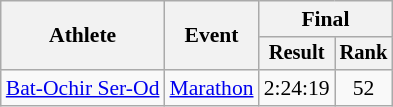<table class=wikitable style="font-size:90%">
<tr>
<th rowspan="2">Athlete</th>
<th rowspan="2">Event</th>
<th colspan="2">Final</th>
</tr>
<tr style="font-size:95%">
<th>Result</th>
<th>Rank</th>
</tr>
<tr align=center>
<td align=left><a href='#'>Bat-Ochir Ser-Od</a></td>
<td align=left><a href='#'>Marathon</a></td>
<td>2:24:19</td>
<td>52</td>
</tr>
</table>
